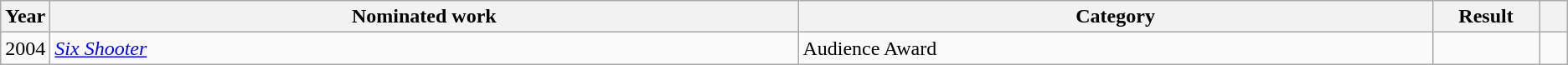<table class="wikitable">
<tr>
<th scope="col" style="width:1em;">Year</th>
<th scope="col" style="width:39em;">Nominated work</th>
<th scope="col" style="width:33em;">Category</th>
<th scope="col" style="width:5em;">Result</th>
<th scope="col" style="width:1em;"></th>
</tr>
<tr>
<td>2004</td>
<td><em><a href='#'>Six Shooter</a></em></td>
<td>Audience Award</td>
<td></td>
<td style="text-align:center;"></td>
</tr>
</table>
